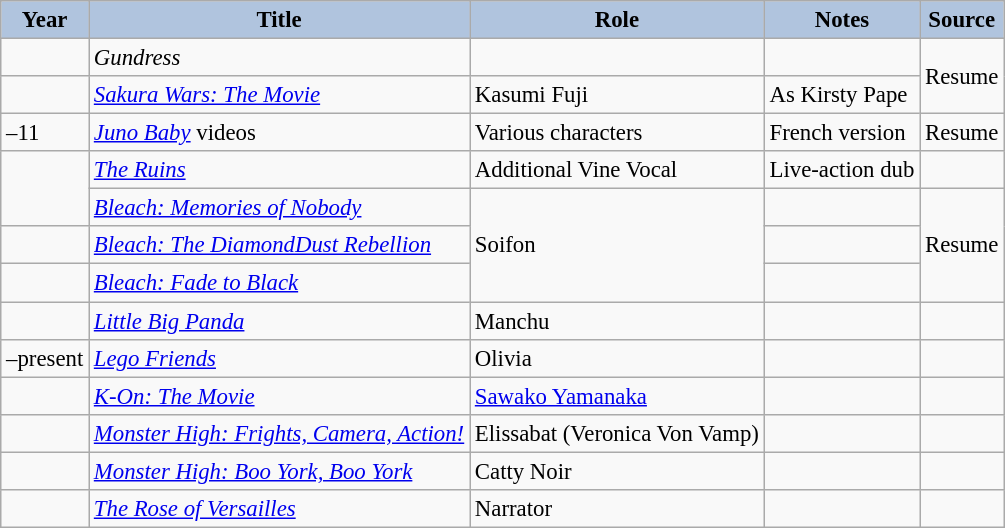<table class="wikitable sortable plainrowheaders" style="width=95%;  font-size: 95%;">
<tr>
<th style="background:#b0c4de;" scope="col">Year </th>
<th style="background:#b0c4de;" scope="col">Title</th>
<th style="background:#b0c4de;" scope="col">Role </th>
<th style="background:#b0c4de;" class="unsortable" scope="col">Notes </th>
<th style="background:#b0c4de;" class="unsortable" scope="col">Source</th>
</tr>
<tr>
<td></td>
<td><em>Gundress</em></td>
<td></td>
<td></td>
<td rowspan="2">Resume</td>
</tr>
<tr>
<td></td>
<td><em><a href='#'>Sakura Wars: The Movie</a></em></td>
<td>Kasumi Fuji</td>
<td>As Kirsty Pape</td>
</tr>
<tr>
<td>–11</td>
<td><em><a href='#'>Juno Baby</a></em> videos</td>
<td>Various characters</td>
<td>French version</td>
<td>Resume</td>
</tr>
<tr>
<td rowspan="2"></td>
<td><em><a href='#'>The Ruins</a></em></td>
<td>Additional Vine Vocal</td>
<td>Live-action dub</td>
<td></td>
</tr>
<tr>
<td><em><a href='#'>Bleach: Memories of Nobody</a></em></td>
<td rowspan="3">Soifon</td>
<td> </td>
<td rowspan="3">Resume</td>
</tr>
<tr>
<td></td>
<td><em><a href='#'>Bleach: The DiamondDust Rebellion</a></em></td>
<td> </td>
</tr>
<tr>
<td></td>
<td><em><a href='#'>Bleach: Fade to Black</a></em></td>
<td> </td>
</tr>
<tr>
<td></td>
<td><em><a href='#'>Little Big Panda</a></em></td>
<td>Manchu</td>
<td></td>
<td></td>
</tr>
<tr>
<td>–present</td>
<td><em><a href='#'>Lego Friends</a></em></td>
<td>Olivia</td>
<td> </td>
<td></td>
</tr>
<tr>
<td></td>
<td><em><a href='#'>K-On: The Movie</a></em></td>
<td><a href='#'>Sawako Yamanaka</a></td>
<td> </td>
<td></td>
</tr>
<tr>
<td></td>
<td><em><a href='#'>Monster High: Frights, Camera, Action!</a></em></td>
<td>Elissabat (Veronica Von Vamp)</td>
<td> </td>
<td></td>
</tr>
<tr>
<td></td>
<td><em><a href='#'>Monster High: Boo York, Boo York</a></em></td>
<td>Catty Noir</td>
<td> </td>
<td></td>
</tr>
<tr>
<td></td>
<td><em><a href='#'>The Rose of Versailles</a></em></td>
<td>Narrator</td>
<td> </td>
<td></td>
</tr>
</table>
